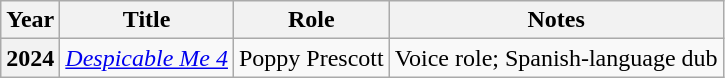<table class="wikitable plainrowheaders sortable">
<tr>
<th scope="col">Year</th>
<th scope="col">Title</th>
<th scope="col" class="unsortable">Role</th>
<th scope="col" class="unsortable">Notes</th>
</tr>
<tr>
<th scope="row">2024</th>
<td><em><a href='#'>Despicable Me 4</a></em></td>
<td>Poppy Prescott</td>
<td>Voice role; Spanish-language dub</td>
</tr>
</table>
